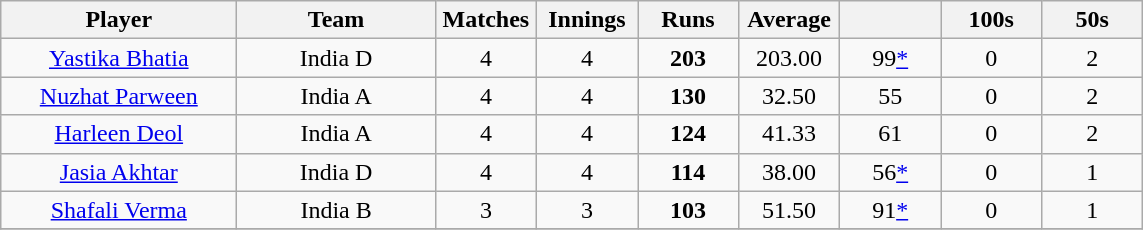<table class="wikitable" style="text-align:center;">
<tr>
<th width=150>Player</th>
<th width=125>Team</th>
<th width=60>Matches</th>
<th width=60>Innings</th>
<th width=60>Runs</th>
<th width=60>Average</th>
<th width=60></th>
<th width=60>100s</th>
<th width=60>50s</th>
</tr>
<tr>
<td><a href='#'>Yastika Bhatia</a></td>
<td>India D</td>
<td>4</td>
<td>4</td>
<td><strong>203</strong></td>
<td>203.00</td>
<td>99<a href='#'>*</a></td>
<td>0</td>
<td>2</td>
</tr>
<tr>
<td><a href='#'>Nuzhat Parween</a></td>
<td>India A</td>
<td>4</td>
<td>4</td>
<td><strong>130</strong></td>
<td>32.50</td>
<td>55</td>
<td>0</td>
<td>2</td>
</tr>
<tr>
<td><a href='#'>Harleen Deol</a></td>
<td>India A</td>
<td>4</td>
<td>4</td>
<td><strong>124</strong></td>
<td>41.33</td>
<td>61</td>
<td>0</td>
<td>2</td>
</tr>
<tr>
<td><a href='#'>Jasia Akhtar</a></td>
<td>India D</td>
<td>4</td>
<td>4</td>
<td><strong>114</strong></td>
<td>38.00</td>
<td>56<a href='#'>*</a></td>
<td>0</td>
<td>1</td>
</tr>
<tr>
<td><a href='#'>Shafali Verma</a></td>
<td>India B</td>
<td>3</td>
<td>3</td>
<td><strong>103</strong></td>
<td>51.50</td>
<td>91<a href='#'>*</a></td>
<td>0</td>
<td>1</td>
</tr>
<tr>
</tr>
</table>
